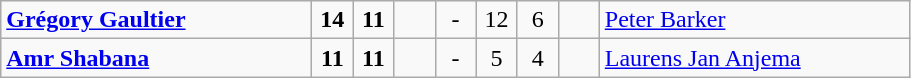<table class="wikitable">
<tr>
<td width=200> <strong><a href='#'>Grégory Gaultier</a></strong></td>
<td style="width:20px; text-align:center;"><strong>14</strong></td>
<td style="width:20px; text-align:center;"><strong>11</strong></td>
<td style="width:20px; text-align:center;"></td>
<td style="width:20px; text-align:center;">-</td>
<td style="width:20px; text-align:center;">12</td>
<td style="width:20px; text-align:center;">6</td>
<td style="width:20px; text-align:center;"></td>
<td width=200> <a href='#'>Peter Barker</a></td>
</tr>
<tr>
<td> <strong><a href='#'>Amr Shabana</a></strong></td>
<td style="text-align:center;"><strong>11</strong></td>
<td style="text-align:center;"><strong>11</strong></td>
<td style="text-align:center;"></td>
<td style="text-align:center;">-</td>
<td style="text-align:center;">5</td>
<td style="text-align:center;">4</td>
<td style="text-align:center;"></td>
<td> <a href='#'>Laurens Jan Anjema</a></td>
</tr>
</table>
